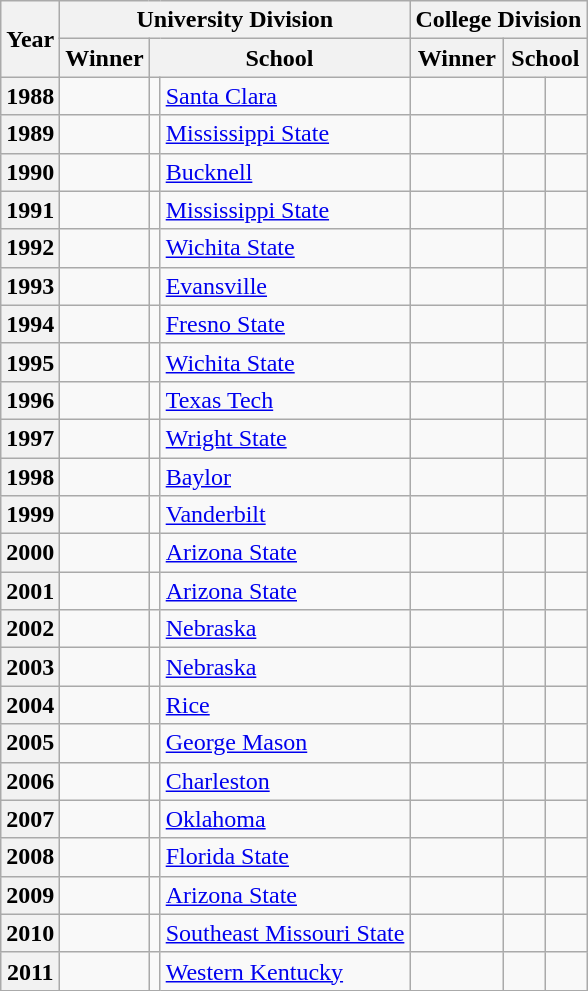<table class="wikitable sortable">
<tr>
<th scope="col" rowspan=2>Year</th>
<th scope="colgroup" colspan=3>University Division</th>
<th scope="colgroup" colspan=3>College Division</th>
</tr>
<tr>
<th scope="col">Winner</th>
<th scope="colgroup" colspan=2>School</th>
<th scope="col">Winner</th>
<th scope="colgroup" colspan=2>School</th>
</tr>
<tr>
<th scope="row">1988</th>
<td></td>
<td style=></td>
<td><a href='#'>Santa Clara</a></td>
<td></td>
<td style=></td>
<td></td>
</tr>
<tr>
<th scope="row">1989</th>
<td></td>
<td style=></td>
<td><a href='#'>Mississippi State</a></td>
<td></td>
<td style=></td>
<td></td>
</tr>
<tr>
<th scope="row">1990</th>
<td></td>
<td style=></td>
<td><a href='#'>Bucknell</a></td>
<td></td>
<td style=></td>
<td></td>
</tr>
<tr>
<th scope="row">1991</th>
<td></td>
<td style=></td>
<td><a href='#'>Mississippi State</a></td>
<td></td>
<td style=></td>
<td></td>
</tr>
<tr>
<th scope="row">1992</th>
<td></td>
<td style=></td>
<td><a href='#'>Wichita State</a></td>
<td></td>
<td style=></td>
<td></td>
</tr>
<tr>
<th scope="row">1993</th>
<td></td>
<td style=></td>
<td><a href='#'>Evansville</a></td>
<td></td>
<td style=></td>
<td></td>
</tr>
<tr>
<th scope="row">1994</th>
<td></td>
<td style=></td>
<td><a href='#'>Fresno State</a></td>
<td></td>
<td style=></td>
<td></td>
</tr>
<tr>
<th scope="row">1995</th>
<td></td>
<td style=></td>
<td><a href='#'>Wichita State</a></td>
<td></td>
<td style=></td>
<td></td>
</tr>
<tr>
<th scope="row">1996</th>
<td></td>
<td style=></td>
<td><a href='#'>Texas Tech</a></td>
<td></td>
<td style=></td>
<td></td>
</tr>
<tr>
<th scope="row">1997</th>
<td></td>
<td style=></td>
<td><a href='#'>Wright State</a></td>
<td></td>
<td style=></td>
<td></td>
</tr>
<tr>
<th scope="row">1998</th>
<td></td>
<td style=></td>
<td><a href='#'>Baylor</a></td>
<td></td>
<td style=></td>
<td></td>
</tr>
<tr>
<th scope="row">1999</th>
<td></td>
<td style=></td>
<td><a href='#'>Vanderbilt</a></td>
<td></td>
<td style=></td>
<td></td>
</tr>
<tr>
<th scope="row">2000</th>
<td></td>
<td style=></td>
<td><a href='#'>Arizona State</a></td>
<td></td>
<td style=></td>
<td></td>
</tr>
<tr>
<th scope="row">2001</th>
<td></td>
<td style=></td>
<td><a href='#'>Arizona State</a></td>
<td></td>
<td style=></td>
<td></td>
</tr>
<tr>
<th scope="row">2002</th>
<td></td>
<td style=></td>
<td><a href='#'>Nebraska</a></td>
<td></td>
<td style=></td>
<td></td>
</tr>
<tr>
<th scope="row">2003</th>
<td></td>
<td style=></td>
<td><a href='#'>Nebraska</a></td>
<td></td>
<td style=></td>
<td></td>
</tr>
<tr>
<th scope="row">2004</th>
<td></td>
<td style=></td>
<td><a href='#'>Rice</a></td>
<td></td>
<td style=></td>
<td></td>
</tr>
<tr>
<th scope="row">2005</th>
<td></td>
<td style=></td>
<td><a href='#'>George Mason</a></td>
<td></td>
<td style=></td>
<td></td>
</tr>
<tr>
<th scope="row">2006</th>
<td></td>
<td style=></td>
<td><a href='#'>Charleston</a></td>
<td></td>
<td style=></td>
<td></td>
</tr>
<tr>
<th scope="row">2007</th>
<td></td>
<td style=></td>
<td><a href='#'>Oklahoma</a></td>
<td></td>
<td style=></td>
<td></td>
</tr>
<tr>
<th scope="row">2008</th>
<td></td>
<td style=></td>
<td><a href='#'>Florida State</a></td>
<td></td>
<td style=></td>
<td></td>
</tr>
<tr>
<th scope="row">2009</th>
<td></td>
<td style=></td>
<td><a href='#'>Arizona State</a></td>
<td></td>
<td style=></td>
<td></td>
</tr>
<tr>
<th scope="row">2010</th>
<td></td>
<td style=></td>
<td><a href='#'>Southeast Missouri State</a></td>
<td></td>
<td style=></td>
<td></td>
</tr>
<tr>
<th scope="row">2011</th>
<td></td>
<td style=></td>
<td><a href='#'>Western Kentucky</a></td>
<td></td>
<td style=></td>
<td></td>
</tr>
</table>
